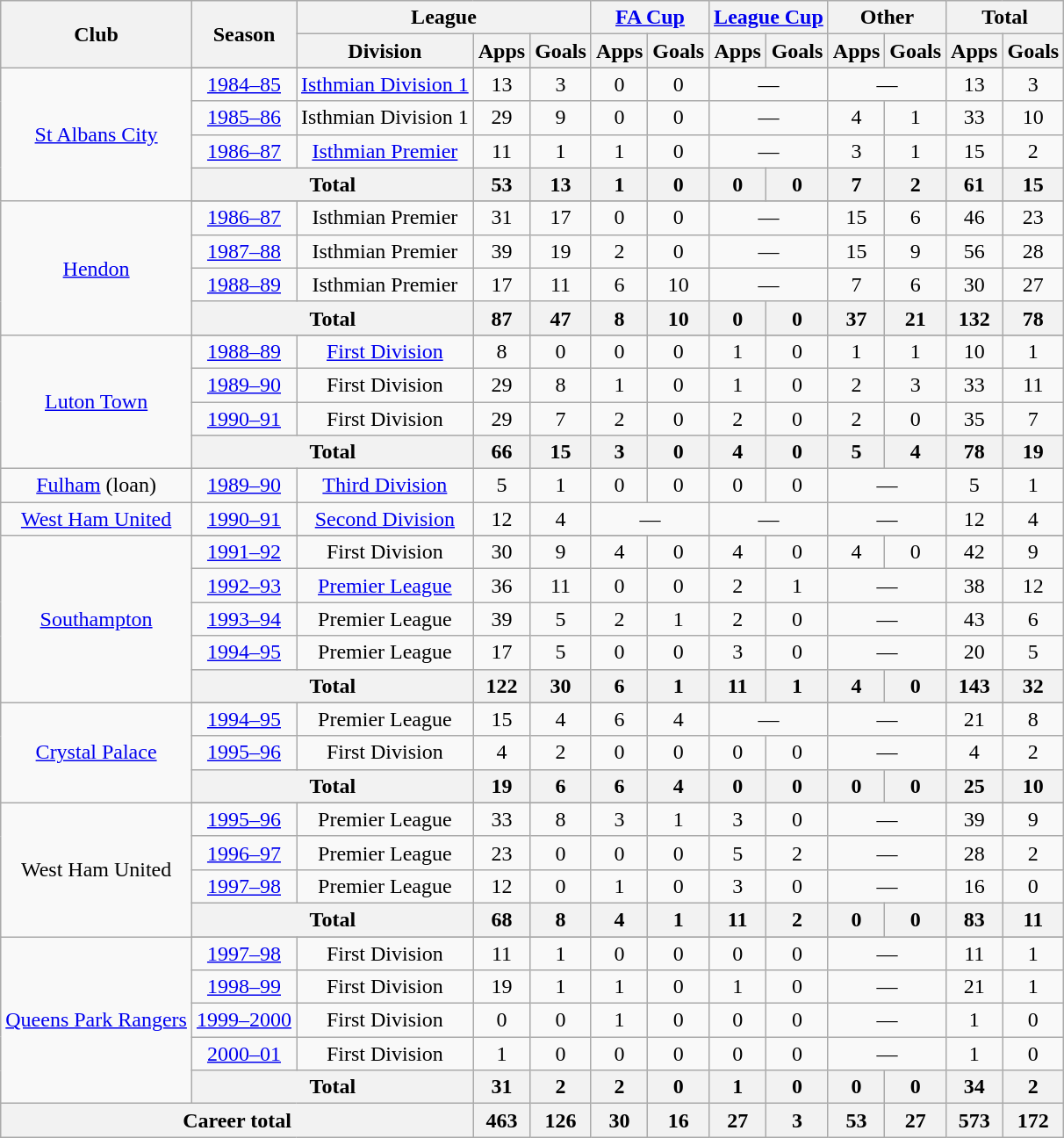<table class=wikitable style=text-align:center>
<tr>
<th rowspan=2>Club</th>
<th rowspan=2>Season</th>
<th colspan=3>League</th>
<th colspan=2><a href='#'>FA Cup</a></th>
<th colspan=2><a href='#'>League Cup</a></th>
<th colspan=2>Other</th>
<th colspan=2>Total</th>
</tr>
<tr>
<th>Division</th>
<th>Apps</th>
<th>Goals</th>
<th>Apps</th>
<th>Goals</th>
<th>Apps</th>
<th>Goals</th>
<th>Apps</th>
<th>Goals</th>
<th>Apps</th>
<th>Goals</th>
</tr>
<tr>
<td rowspan=5><a href='#'>St Albans City</a></td>
</tr>
<tr>
<td><a href='#'>1984–85</a></td>
<td><a href='#'>Isthmian Division 1</a></td>
<td>13</td>
<td>3</td>
<td>0</td>
<td>0</td>
<td colspan=2>—</td>
<td colspan=2>—</td>
<td>13</td>
<td>3</td>
</tr>
<tr>
<td><a href='#'>1985–86</a></td>
<td>Isthmian Division 1</td>
<td>29</td>
<td>9</td>
<td>0</td>
<td>0</td>
<td colspan=2>—</td>
<td>4</td>
<td>1</td>
<td>33</td>
<td>10</td>
</tr>
<tr>
<td><a href='#'>1986–87</a></td>
<td><a href='#'>Isthmian Premier</a></td>
<td>11</td>
<td>1</td>
<td>1</td>
<td>0</td>
<td colspan=2>—</td>
<td>3</td>
<td>1</td>
<td>15</td>
<td>2</td>
</tr>
<tr>
<th colspan=2>Total</th>
<th>53</th>
<th>13</th>
<th>1</th>
<th>0</th>
<th>0</th>
<th>0</th>
<th>7</th>
<th>2</th>
<th>61</th>
<th>15</th>
</tr>
<tr>
<td rowspan=5><a href='#'>Hendon</a></td>
</tr>
<tr>
<td><a href='#'>1986–87</a></td>
<td>Isthmian Premier</td>
<td>31</td>
<td>17</td>
<td>0</td>
<td>0</td>
<td colspan=2>—</td>
<td>15</td>
<td>6</td>
<td>46</td>
<td>23</td>
</tr>
<tr>
<td><a href='#'>1987–88</a></td>
<td>Isthmian Premier</td>
<td>39</td>
<td>19</td>
<td>2</td>
<td>0</td>
<td colspan=2>—</td>
<td>15</td>
<td>9</td>
<td>56</td>
<td>28</td>
</tr>
<tr>
<td><a href='#'>1988–89</a></td>
<td>Isthmian Premier</td>
<td>17</td>
<td>11</td>
<td>6</td>
<td>10</td>
<td colspan=2>—</td>
<td>7</td>
<td>6</td>
<td>30</td>
<td>27</td>
</tr>
<tr>
<th colspan=2>Total</th>
<th>87</th>
<th>47</th>
<th>8</th>
<th>10</th>
<th>0</th>
<th>0</th>
<th>37</th>
<th>21</th>
<th>132</th>
<th>78</th>
</tr>
<tr>
<td rowspan=5><a href='#'>Luton Town</a></td>
</tr>
<tr>
<td><a href='#'>1988–89</a></td>
<td><a href='#'>First Division</a></td>
<td>8</td>
<td>0</td>
<td>0</td>
<td>0</td>
<td>1</td>
<td>0</td>
<td>1</td>
<td>1</td>
<td>10</td>
<td>1</td>
</tr>
<tr>
<td><a href='#'>1989–90</a></td>
<td>First Division</td>
<td>29</td>
<td>8</td>
<td>1</td>
<td>0</td>
<td>1</td>
<td>0</td>
<td>2</td>
<td>3</td>
<td>33</td>
<td>11</td>
</tr>
<tr>
<td><a href='#'>1990–91</a></td>
<td>First Division</td>
<td>29</td>
<td>7</td>
<td>2</td>
<td>0</td>
<td>2</td>
<td>0</td>
<td>2</td>
<td>0</td>
<td>35</td>
<td>7</td>
</tr>
<tr>
<th colspan=2>Total</th>
<th>66</th>
<th>15</th>
<th>3</th>
<th>0</th>
<th>4</th>
<th>0</th>
<th>5</th>
<th>4</th>
<th>78</th>
<th>19</th>
</tr>
<tr>
<td><a href='#'>Fulham</a> (loan)</td>
<td><a href='#'>1989–90</a></td>
<td><a href='#'>Third Division</a></td>
<td>5</td>
<td>1</td>
<td>0</td>
<td>0</td>
<td>0</td>
<td>0</td>
<td colspan=2>—</td>
<td>5</td>
<td>1</td>
</tr>
<tr>
<td><a href='#'>West Ham United</a></td>
<td><a href='#'>1990–91</a></td>
<td><a href='#'>Second Division</a></td>
<td>12</td>
<td>4</td>
<td colspan=2>—</td>
<td colspan=2>—</td>
<td colspan=2>—</td>
<td>12</td>
<td>4</td>
</tr>
<tr>
<td rowspan=6><a href='#'>Southampton</a></td>
</tr>
<tr>
<td><a href='#'>1991–92</a></td>
<td>First Division</td>
<td>30</td>
<td>9</td>
<td>4</td>
<td>0</td>
<td>4</td>
<td>0</td>
<td>4</td>
<td>0</td>
<td>42</td>
<td>9</td>
</tr>
<tr>
<td><a href='#'>1992–93</a></td>
<td><a href='#'>Premier League</a></td>
<td>36</td>
<td>11</td>
<td>0</td>
<td>0</td>
<td>2</td>
<td>1</td>
<td colspan=2>—</td>
<td>38</td>
<td>12</td>
</tr>
<tr>
<td><a href='#'>1993–94</a></td>
<td>Premier League</td>
<td>39</td>
<td>5</td>
<td>2</td>
<td>1</td>
<td>2</td>
<td>0</td>
<td colspan=2>—</td>
<td>43</td>
<td>6</td>
</tr>
<tr>
<td><a href='#'>1994–95</a></td>
<td>Premier League</td>
<td>17</td>
<td>5</td>
<td>0</td>
<td>0</td>
<td>3</td>
<td>0</td>
<td colspan=2>—</td>
<td>20</td>
<td>5</td>
</tr>
<tr>
<th colspan=2>Total</th>
<th>122</th>
<th>30</th>
<th>6</th>
<th>1</th>
<th>11</th>
<th>1</th>
<th>4</th>
<th>0</th>
<th>143</th>
<th>32</th>
</tr>
<tr>
<td rowspan=4><a href='#'>Crystal Palace</a></td>
</tr>
<tr>
<td><a href='#'>1994–95</a></td>
<td>Premier League</td>
<td>15</td>
<td>4</td>
<td>6</td>
<td>4</td>
<td colspan=2>—</td>
<td colspan=2>—</td>
<td>21</td>
<td>8</td>
</tr>
<tr>
<td><a href='#'>1995–96</a></td>
<td>First Division</td>
<td>4</td>
<td>2</td>
<td>0</td>
<td>0</td>
<td>0</td>
<td>0</td>
<td colspan=2>—</td>
<td>4</td>
<td>2</td>
</tr>
<tr>
<th colspan=2>Total</th>
<th>19</th>
<th>6</th>
<th>6</th>
<th>4</th>
<th>0</th>
<th>0</th>
<th>0</th>
<th>0</th>
<th>25</th>
<th>10</th>
</tr>
<tr>
<td rowspan=5>West Ham United</td>
</tr>
<tr>
<td><a href='#'>1995–96</a></td>
<td>Premier League</td>
<td>33</td>
<td>8</td>
<td>3</td>
<td>1</td>
<td>3</td>
<td>0</td>
<td colspan=2>—</td>
<td>39</td>
<td>9</td>
</tr>
<tr>
<td><a href='#'>1996–97</a></td>
<td>Premier League</td>
<td>23</td>
<td>0</td>
<td>0</td>
<td>0</td>
<td>5</td>
<td>2</td>
<td colspan=2>—</td>
<td>28</td>
<td>2</td>
</tr>
<tr>
<td><a href='#'>1997–98</a></td>
<td>Premier League</td>
<td>12</td>
<td>0</td>
<td>1</td>
<td>0</td>
<td>3</td>
<td>0</td>
<td colspan=2>—</td>
<td>16</td>
<td>0</td>
</tr>
<tr>
<th colspan=2>Total</th>
<th>68</th>
<th>8</th>
<th>4</th>
<th>1</th>
<th>11</th>
<th>2</th>
<th>0</th>
<th>0</th>
<th>83</th>
<th>11</th>
</tr>
<tr>
<td rowspan=6><a href='#'>Queens Park Rangers</a></td>
</tr>
<tr>
<td><a href='#'>1997–98</a></td>
<td>First Division</td>
<td>11</td>
<td>1</td>
<td>0</td>
<td>0</td>
<td>0</td>
<td>0</td>
<td colspan=2>—</td>
<td>11</td>
<td>1</td>
</tr>
<tr>
<td><a href='#'>1998–99</a></td>
<td>First Division</td>
<td>19</td>
<td>1</td>
<td>1</td>
<td>0</td>
<td>1</td>
<td>0</td>
<td colspan=2>—</td>
<td>21</td>
<td>1</td>
</tr>
<tr>
<td><a href='#'>1999–2000</a></td>
<td>First Division</td>
<td>0</td>
<td>0</td>
<td>1</td>
<td>0</td>
<td>0</td>
<td>0</td>
<td colspan=2>—</td>
<td>1</td>
<td>0</td>
</tr>
<tr>
<td><a href='#'>2000–01</a></td>
<td>First Division</td>
<td>1</td>
<td>0</td>
<td>0</td>
<td>0</td>
<td>0</td>
<td>0</td>
<td colspan=2>—</td>
<td>1</td>
<td>0</td>
</tr>
<tr>
<th colspan=2>Total</th>
<th>31</th>
<th>2</th>
<th>2</th>
<th>0</th>
<th>1</th>
<th>0</th>
<th>0</th>
<th>0</th>
<th>34</th>
<th>2</th>
</tr>
<tr>
<th colspan=3>Career total</th>
<th>463</th>
<th>126</th>
<th>30</th>
<th>16</th>
<th>27</th>
<th>3</th>
<th>53</th>
<th>27</th>
<th>573</th>
<th>172</th>
</tr>
</table>
